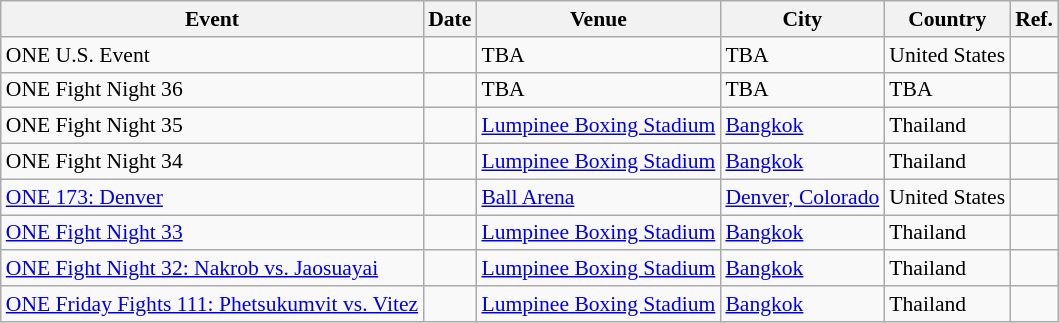<table id="Scheduled events" class="sortable wikitable succession-box" style="font-size:90%; ">
<tr>
<th scope="col">Event</th>
<th scope="col">Date</th>
<th scope="col">Venue</th>
<th scope="col">City</th>
<th scope="col">Country</th>
<th scope="col">Ref.</th>
</tr>
<tr>
<td>ONE U.S. Event</td>
<td></td>
<td>TBA</td>
<td>TBA</td>
<td>United States</td>
<td></td>
</tr>
<tr>
<td>ONE Fight Night 36</td>
<td></td>
<td>TBA</td>
<td>TBA</td>
<td>TBA</td>
<td></td>
</tr>
<tr>
<td>ONE Fight Night 35</td>
<td></td>
<td><a href='#'>Lumpinee Boxing Stadium</a></td>
<td><a href='#'>Bangkok</a></td>
<td>Thailand</td>
<td></td>
</tr>
<tr>
<td>ONE Fight Night 34</td>
<td></td>
<td><a href='#'>Lumpinee Boxing Stadium</a></td>
<td><a href='#'>Bangkok</a></td>
<td>Thailand</td>
<td></td>
</tr>
<tr>
<td><a href='#'>ONE 173: Denver</a></td>
<td></td>
<td><a href='#'>Ball Arena</a></td>
<td><a href='#'>Denver, Colorado</a></td>
<td>United States</td>
<td></td>
</tr>
<tr>
<td><a href='#'>ONE Fight Night 33</a></td>
<td></td>
<td><a href='#'>Lumpinee Boxing Stadium</a></td>
<td><a href='#'>Bangkok</a></td>
<td>Thailand</td>
<td></td>
</tr>
<tr>
<td><a href='#'>ONE Fight Night 32: Nakrob vs. Jaosuayai</a></td>
<td></td>
<td><a href='#'>Lumpinee Boxing Stadium</a></td>
<td><a href='#'>Bangkok</a></td>
<td>Thailand</td>
<td></td>
</tr>
<tr>
<td><a href='#'>ONE Friday Fights 111: Phetsukumvit vs. Vitez</a></td>
<td></td>
<td><a href='#'>Lumpinee Boxing Stadium</a></td>
<td><a href='#'>Bangkok</a></td>
<td>Thailand</td>
<td></td>
</tr>
</table>
